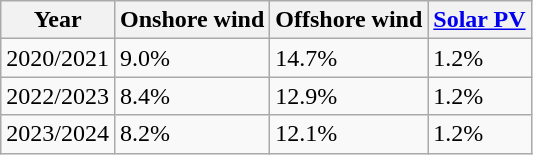<table class="wikitable">
<tr>
<th>Year</th>
<th>Onshore wind</th>
<th>Offshore wind</th>
<th><a href='#'>Solar PV</a></th>
</tr>
<tr>
<td>2020/2021</td>
<td>9.0%</td>
<td>14.7%</td>
<td>1.2%</td>
</tr>
<tr>
<td>2022/2023</td>
<td>8.4%</td>
<td>12.9%</td>
<td>1.2%</td>
</tr>
<tr>
<td>2023/2024</td>
<td>8.2%</td>
<td>12.1%</td>
<td>1.2%</td>
</tr>
</table>
